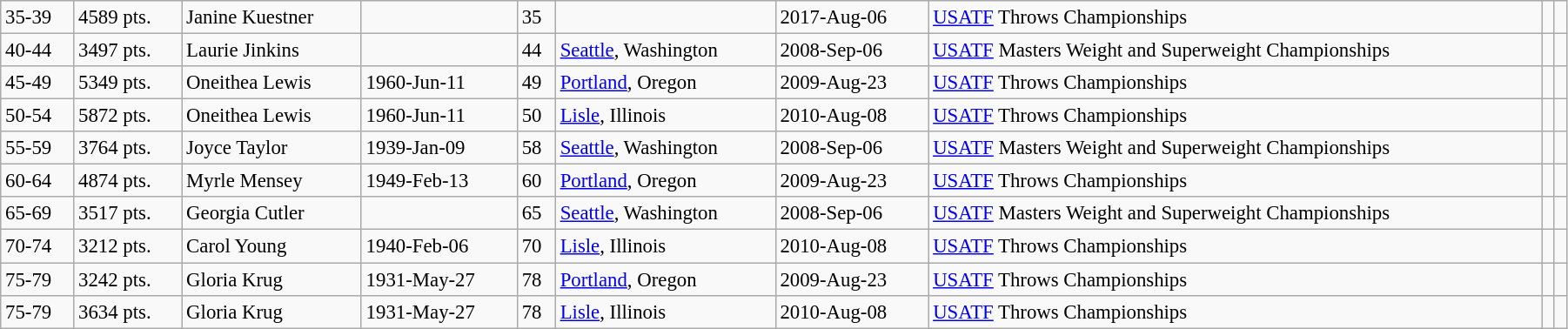<table class="wikitable" style="font-size:95%; width: 95%">
<tr>
<td>35-39</td>
<td>4589 pts.</td>
<td>Janine Kuestner</td>
<td></td>
<td>35</td>
<td></td>
<td>2017-Aug-06</td>
<td><a href='#'>USATF</a> Throws Championships</td>
<td></td>
<td></td>
</tr>
<tr>
<td>40-44</td>
<td>3497 pts.</td>
<td>Laurie Jinkins</td>
<td></td>
<td>44</td>
<td><a href='#'>Seattle</a>, Washington</td>
<td>2008-Sep-06</td>
<td><a href='#'>USATF</a> Masters Weight and Superweight Championships</td>
<td></td>
<td></td>
</tr>
<tr>
<td>45-49</td>
<td>5349 pts.</td>
<td>Oneithea Lewis</td>
<td>1960-Jun-11</td>
<td>49</td>
<td><a href='#'>Portland</a>, Oregon</td>
<td>2009-Aug-23</td>
<td><a href='#'>USATF</a> Throws Championships</td>
<td></td>
<td></td>
</tr>
<tr>
<td>50-54</td>
<td>5872 pts.</td>
<td>Oneithea Lewis</td>
<td>1960-Jun-11</td>
<td>50</td>
<td><a href='#'>Lisle</a>, Illinois</td>
<td>2010-Aug-08</td>
<td><a href='#'>USATF</a> Throws Championships</td>
<td></td>
<td></td>
</tr>
<tr>
<td>55-59</td>
<td>3764 pts.</td>
<td>Joyce Taylor</td>
<td>1939-Jan-09</td>
<td>58</td>
<td><a href='#'>Seattle</a>, Washington</td>
<td>2008-Sep-06</td>
<td><a href='#'>USATF</a> Masters Weight and Superweight Championships</td>
<td></td>
<td></td>
</tr>
<tr>
<td>60-64</td>
<td>4874 pts.</td>
<td>Myrle Mensey</td>
<td>1949-Feb-13</td>
<td>60</td>
<td><a href='#'>Portland</a>, Oregon</td>
<td>2009-Aug-23</td>
<td><a href='#'>USATF</a> Throws Championships</td>
<td></td>
<td></td>
</tr>
<tr>
<td>65-69</td>
<td>3517 pts.</td>
<td>Georgia Cutler</td>
<td></td>
<td>65</td>
<td><a href='#'>Seattle</a>, Washington</td>
<td>2008-Sep-06</td>
<td><a href='#'>USATF</a> Masters Weight and Superweight Championships</td>
<td></td>
<td></td>
</tr>
<tr>
<td>70-74</td>
<td>3212 pts.</td>
<td>Carol Young</td>
<td>1940-Feb-06</td>
<td>70</td>
<td><a href='#'>Lisle</a>, Illinois</td>
<td>2010-Aug-08</td>
<td><a href='#'>USATF</a> Throws Championships</td>
<td></td>
<td></td>
</tr>
<tr>
<td>75-79</td>
<td>3242 pts.</td>
<td>Gloria Krug</td>
<td>1931-May-27</td>
<td>78</td>
<td><a href='#'>Portland</a>, Oregon</td>
<td>2009-Aug-23</td>
<td><a href='#'>USATF</a> Throws Championships</td>
<td></td>
<td></td>
</tr>
<tr>
<td>75-79</td>
<td>3634 pts.</td>
<td>Gloria Krug</td>
<td>1931-May-27</td>
<td>78</td>
<td><a href='#'>Lisle</a>, Illinois</td>
<td>2010-Aug-08</td>
<td><a href='#'>USATF</a> Throws Championships</td>
<td></td>
<td></td>
</tr>
</table>
